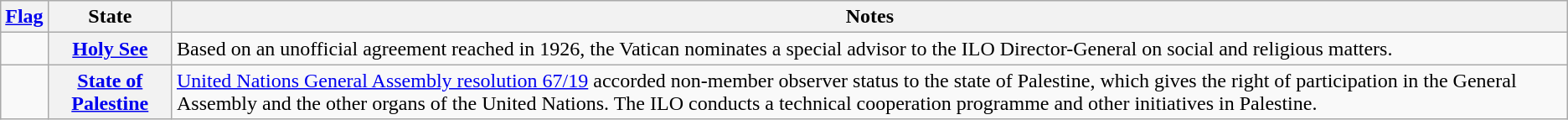<table class="wikitable sortable">
<tr>
<th scope="col" class="unsortable"><a href='#'>Flag</a></th>
<th scope="col">State</th>
<th scope="col">Notes</th>
</tr>
<tr>
<td></td>
<th scope="row"><a href='#'>Holy See</a></th>
<td>Based on an unofficial agreement reached in 1926, the Vatican nominates a special advisor to the ILO Director-General on social and religious matters.</td>
</tr>
<tr>
<td></td>
<th scope="row"><a href='#'>State of Palestine</a></th>
<td><a href='#'>United Nations General Assembly resolution 67/19</a> accorded non-member observer status to the state of Palestine, which gives the right of participation in the General Assembly and the other organs of the United Nations. The ILO conducts a technical cooperation programme and other initiatives in Palestine.</td>
</tr>
</table>
